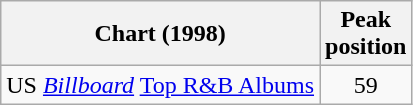<table class="wikitable sortable" style="text-align:center">
<tr>
<th>Chart (1998)</th>
<th>Peak<br>position</th>
</tr>
<tr>
<td>US <a href='#'><em>Billboard</em></a> <a href='#'>Top R&B Albums</a></td>
<td>59</td>
</tr>
</table>
